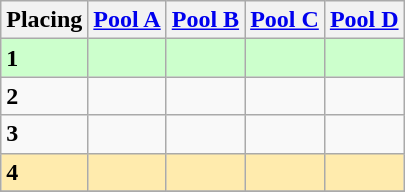<table class=wikitable style="border:1px solid #AAAAAA;">
<tr>
<th>Placing</th>
<th><a href='#'>Pool A</a></th>
<th><a href='#'>Pool B</a></th>
<th><a href='#'>Pool C</a></th>
<th><a href='#'>Pool D</a></th>
</tr>
<tr style="background: #ccffcc;">
<td><strong>1</strong></td>
<td></td>
<td></td>
<td></td>
<td></td>
</tr>
<tr>
<td><strong>2</strong></td>
<td></td>
<td></td>
<td></td>
<td></td>
</tr>
<tr>
<td><strong>3</strong></td>
<td></td>
<td></td>
<td></td>
<td></td>
</tr>
<tr style="background: #ffebad;">
<td><strong>4</strong></td>
<td></td>
<td></td>
<td></td>
<td></td>
</tr>
<tr>
</tr>
</table>
